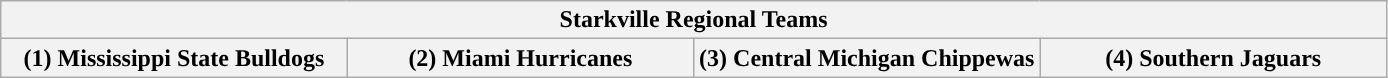<table class="wikitable">
<tr>
<th colspan=4>Starkville Regional Teams</th>
</tr>
<tr>
<th style="width: 25%; ">(1) Mississippi State Bulldogs</th>
<th style="width: 25%; ">(2) Miami Hurricanes</th>
<th style="width: 25%; ">(3) Central Michigan Chippewas</th>
<th style="width: 25%; ">(4) Southern Jaguars</th>
</tr>
</table>
